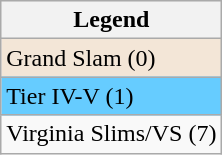<table class="wikitable sortable mw-collapsible mw-collapsed">
<tr bgcolor="#eeeeee">
<th>Legend</th>
</tr>
<tr style="background:#f3e6d7;">
<td>Grand Slam (0)</td>
</tr>
<tr style="background:#6cf;">
<td>Tier IV-V (1)</td>
</tr>
<tr>
<td>Virginia Slims/VS (7)</td>
</tr>
</table>
